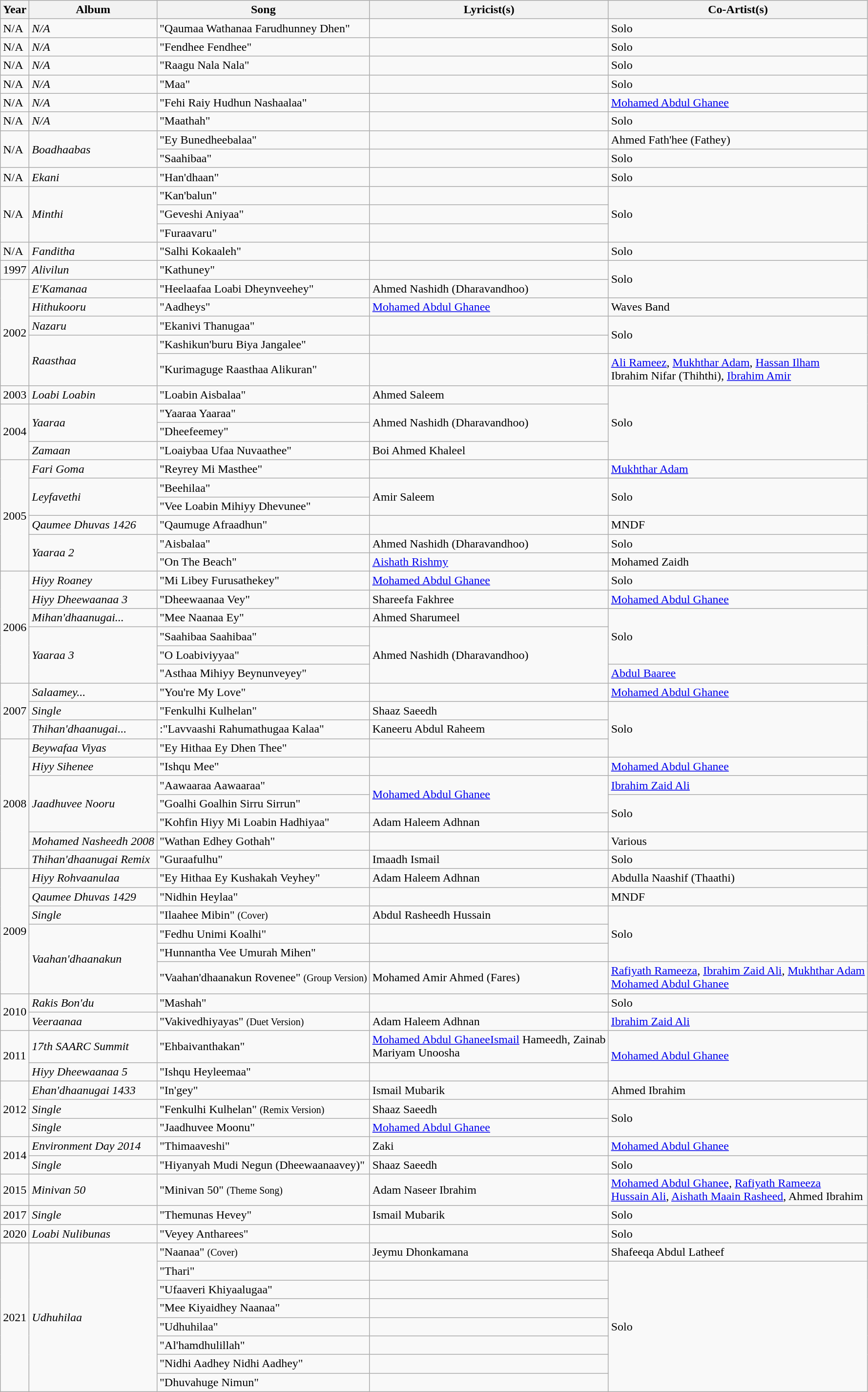<table class="wikitable">
<tr>
<th>Year</th>
<th>Album</th>
<th>Song</th>
<th>Lyricist(s)</th>
<th>Co-Artist(s)</th>
</tr>
<tr>
<td>N/A</td>
<td><em>N/A</em></td>
<td>"Qaumaa Wathanaa Farudhunney Dhen"</td>
<td></td>
<td>Solo</td>
</tr>
<tr>
<td>N/A</td>
<td><em>N/A</em></td>
<td>"Fendhee Fendhee"</td>
<td></td>
<td>Solo</td>
</tr>
<tr>
<td>N/A</td>
<td><em>N/A</em></td>
<td>"Raagu Nala Nala"</td>
<td></td>
<td>Solo</td>
</tr>
<tr>
<td>N/A</td>
<td><em>N/A</em></td>
<td>"Maa"</td>
<td></td>
<td>Solo</td>
</tr>
<tr>
<td>N/A</td>
<td><em>N/A</em></td>
<td>"Fehi Raiy Hudhun Nashaalaa"</td>
<td></td>
<td><a href='#'>Mohamed Abdul Ghanee</a></td>
</tr>
<tr>
<td>N/A</td>
<td><em>N/A</em></td>
<td>"Maathah"</td>
<td></td>
<td>Solo</td>
</tr>
<tr>
<td rowspan="2">N/A</td>
<td rowspan="2"><em>Boadhaabas</em></td>
<td>"Ey Bunedheebalaa"</td>
<td></td>
<td>Ahmed Fath'hee (Fathey)</td>
</tr>
<tr>
<td>"Saahibaa"</td>
<td></td>
<td>Solo</td>
</tr>
<tr>
<td>N/A</td>
<td><em>Ekani</em></td>
<td>"Han'dhaan"</td>
<td></td>
<td>Solo</td>
</tr>
<tr>
<td rowspan="3">N/A</td>
<td rowspan="3"><em>Minthi</em></td>
<td>"Kan'balun"</td>
<td></td>
<td rowspan="3">Solo</td>
</tr>
<tr>
<td>"Geveshi Aniyaa"</td>
<td></td>
</tr>
<tr>
<td>"Furaavaru"</td>
<td></td>
</tr>
<tr>
<td>N/A</td>
<td><em>Fanditha</em></td>
<td>"Salhi Kokaaleh"</td>
<td></td>
<td>Solo</td>
</tr>
<tr>
<td>1997</td>
<td><em>Alivilun</em></td>
<td>"Kathuney"</td>
<td></td>
<td rowspan="2">Solo</td>
</tr>
<tr>
<td rowspan="5">2002</td>
<td><em>E'Kamanaa</em></td>
<td>"Heelaafaa Loabi Dheynveehey"</td>
<td>Ahmed Nashidh (Dharavandhoo)</td>
</tr>
<tr>
<td><em>Hithukooru</em></td>
<td>"Aadheys"</td>
<td><a href='#'>Mohamed Abdul Ghanee</a></td>
<td>Waves Band</td>
</tr>
<tr>
<td><em>Nazaru</em></td>
<td>"Ekanivi Thanugaa"</td>
<td></td>
<td rowspan="2">Solo</td>
</tr>
<tr>
<td rowspan="2"><em>Raasthaa</em></td>
<td>"Kashikun'buru Biya Jangalee"</td>
<td></td>
</tr>
<tr>
<td>"Kurimaguge Raasthaa Alikuran"</td>
<td></td>
<td><a href='#'>Ali Rameez</a>, <a href='#'>Mukhthar Adam</a>, <a href='#'>Hassan Ilham</a><br>Ibrahim Nifar (Thihthi), <a href='#'>Ibrahim Amir</a></td>
</tr>
<tr>
<td>2003</td>
<td><em>Loabi Loabin</em></td>
<td>"Loabin Aisbalaa"</td>
<td>Ahmed Saleem</td>
<td rowspan="4">Solo</td>
</tr>
<tr>
<td rowspan="3">2004</td>
<td rowspan="2"><em>Yaaraa</em></td>
<td>"Yaaraa Yaaraa"</td>
<td rowspan="2">Ahmed Nashidh (Dharavandhoo)</td>
</tr>
<tr>
<td>"Dheefeemey"</td>
</tr>
<tr>
<td><em>Zamaan</em></td>
<td>"Loaiybaa Ufaa Nuvaathee"</td>
<td>Boi Ahmed Khaleel</td>
</tr>
<tr>
<td rowspan="6">2005</td>
<td><em>Fari Goma</em></td>
<td>"Reyrey Mi Masthee"</td>
<td></td>
<td><a href='#'>Mukhthar Adam</a></td>
</tr>
<tr>
<td rowspan="2"><em>Leyfavethi</em></td>
<td>"Beehilaa"</td>
<td rowspan="2">Amir Saleem</td>
<td rowspan="2">Solo</td>
</tr>
<tr>
<td>"Vee Loabin Mihiyy Dhevunee"</td>
</tr>
<tr>
<td><em>Qaumee Dhuvas 1426</em></td>
<td>"Qaumuge Afraadhun"</td>
<td></td>
<td>MNDF</td>
</tr>
<tr>
<td rowspan="2"><em>Yaaraa 2</em></td>
<td>"Aisbalaa"</td>
<td>Ahmed Nashidh (Dharavandhoo)</td>
<td>Solo</td>
</tr>
<tr>
<td>"On The Beach"</td>
<td><a href='#'>Aishath Rishmy</a></td>
<td>Mohamed Zaidh</td>
</tr>
<tr>
<td rowspan="6">2006</td>
<td><em>Hiyy Roaney</em></td>
<td>"Mi Libey Furusathekey"</td>
<td><a href='#'>Mohamed Abdul Ghanee</a></td>
<td>Solo</td>
</tr>
<tr>
<td><em>Hiyy Dheewaanaa 3</em></td>
<td>"Dheewaanaa Vey"</td>
<td>Shareefa Fakhree</td>
<td><a href='#'>Mohamed Abdul Ghanee</a></td>
</tr>
<tr>
<td><em>Mihan'dhaanugai...</em></td>
<td>"Mee Naanaa Ey"</td>
<td>Ahmed Sharumeel</td>
<td rowspan="3">Solo</td>
</tr>
<tr>
<td rowspan="3"><em>Yaaraa 3</em></td>
<td>"Saahibaa Saahibaa"</td>
<td rowspan="3">Ahmed Nashidh (Dharavandhoo)</td>
</tr>
<tr>
<td>"O Loabiviyyaa"</td>
</tr>
<tr>
<td>"Asthaa Mihiyy Beynunveyey"</td>
<td><a href='#'>Abdul Baaree</a></td>
</tr>
<tr>
<td rowspan="3">2007</td>
<td><em>Salaamey...</em></td>
<td>"You're My Love"</td>
<td></td>
<td><a href='#'>Mohamed Abdul Ghanee</a></td>
</tr>
<tr>
<td><em>Single</em></td>
<td>"Fenkulhi Kulhelan"</td>
<td>Shaaz Saeedh</td>
<td rowspan="3">Solo</td>
</tr>
<tr>
<td><em>Thihan'dhaanugai...</em></td>
<td>:"Lavvaashi Rahumathugaa Kalaa"</td>
<td>Kaneeru Abdul Raheem</td>
</tr>
<tr>
<td rowspan="7">2008</td>
<td><em>Beywafaa Viyas</em></td>
<td>"Ey Hithaa Ey Dhen Thee"</td>
<td></td>
</tr>
<tr>
<td><em>Hiyy Sihenee</em></td>
<td>"Ishqu Mee"</td>
<td></td>
<td><a href='#'>Mohamed Abdul Ghanee</a></td>
</tr>
<tr>
<td rowspan="3"><em>Jaadhuvee Nooru</em></td>
<td>"Aawaaraa Aawaaraa"</td>
<td rowspan="2"><a href='#'>Mohamed Abdul Ghanee</a></td>
<td><a href='#'>Ibrahim Zaid Ali</a></td>
</tr>
<tr>
<td>"Goalhi Goalhin Sirru Sirrun"</td>
<td rowspan="2">Solo</td>
</tr>
<tr>
<td>"Kohfin Hiyy Mi Loabin Hadhiyaa"</td>
<td>Adam Haleem Adhnan</td>
</tr>
<tr>
<td><em>Mohamed Nasheedh 2008</em></td>
<td>"Wathan Edhey Gothah"</td>
<td></td>
<td>Various</td>
</tr>
<tr>
<td><em>Thihan'dhaanugai Remix</em></td>
<td>"Guraafulhu"</td>
<td>Imaadh Ismail</td>
<td>Solo</td>
</tr>
<tr>
<td rowspan="6">2009</td>
<td><em>Hiyy Rohvaanulaa</em></td>
<td>"Ey Hithaa Ey Kushakah Veyhey"</td>
<td>Adam Haleem Adhnan</td>
<td>Abdulla Naashif (Thaathi)</td>
</tr>
<tr>
<td><em>Qaumee Dhuvas 1429</em></td>
<td>"Nidhin Heylaa"</td>
<td></td>
<td>MNDF</td>
</tr>
<tr>
<td><em>Single</em></td>
<td>"Ilaahee Mibin" <small>(Cover)</small></td>
<td>Abdul Rasheedh Hussain</td>
<td rowspan="3">Solo</td>
</tr>
<tr>
<td rowspan="3"><em>Vaahan'dhaanakun</em></td>
<td>"Fedhu Unimi Koalhi"</td>
<td></td>
</tr>
<tr>
<td>"Hunnantha Vee Umurah Mihen"</td>
<td></td>
</tr>
<tr>
<td>"Vaahan'dhaanakun Rovenee" <small>(Group Version)</small></td>
<td>Mohamed Amir Ahmed (Fares)</td>
<td><a href='#'>Rafiyath Rameeza</a>, <a href='#'>Ibrahim Zaid Ali</a>, <a href='#'>Mukhthar Adam</a><br><a href='#'>Mohamed Abdul Ghanee</a></td>
</tr>
<tr>
<td rowspan="2">2010</td>
<td><em>Rakis Bon'du</em></td>
<td>"Mashah"</td>
<td></td>
<td>Solo</td>
</tr>
<tr>
<td><em>Veeraanaa</em></td>
<td>"Vakivedhiyayas" <small>(Duet Version)</small></td>
<td>Adam Haleem Adhnan</td>
<td><a href='#'>Ibrahim Zaid Ali</a></td>
</tr>
<tr>
<td rowspan="2">2011</td>
<td><em>17th SAARC Summit</em></td>
<td>"Ehbaivanthakan"</td>
<td><a href='#'>Mohamed Abdul GhaneeIsmail</a> Hameedh, Zainab<br>Mariyam Unoosha</td>
<td rowspan="2"><a href='#'>Mohamed Abdul Ghanee</a></td>
</tr>
<tr>
<td><em>Hiyy Dheewaanaa 5</em></td>
<td>"Ishqu Heyleemaa"</td>
<td></td>
</tr>
<tr>
<td rowspan="3">2012</td>
<td><em>Ehan'dhaanugai 1433</em></td>
<td>"In'gey"</td>
<td>Ismail Mubarik</td>
<td>Ahmed Ibrahim</td>
</tr>
<tr>
<td><em>Single</em></td>
<td>"Fenkulhi Kulhelan" <small>(Remix Version)</small></td>
<td>Shaaz Saeedh</td>
<td rowspan="2">Solo</td>
</tr>
<tr>
<td><em>Single</em></td>
<td>"Jaadhuvee Moonu"</td>
<td><a href='#'>Mohamed Abdul Ghanee</a></td>
</tr>
<tr>
<td rowspan="2">2014</td>
<td><em>Environment Day 2014</em></td>
<td>"Thimaaveshi"</td>
<td>Zaki</td>
<td><a href='#'>Mohamed Abdul Ghanee</a></td>
</tr>
<tr>
<td><em>Single</em></td>
<td>"Hiyanyah Mudi Negun (Dheewaanaavey)"</td>
<td>Shaaz Saeedh</td>
<td>Solo</td>
</tr>
<tr>
<td>2015</td>
<td><em>Minivan 50</em></td>
<td>"Minivan 50" <small>(Theme Song)</small></td>
<td>Adam Naseer Ibrahim</td>
<td><a href='#'>Mohamed Abdul Ghanee</a>, <a href='#'>Rafiyath Rameeza</a><br><a href='#'>Hussain Ali</a>, <a href='#'>Aishath Maain Rasheed</a>, Ahmed Ibrahim</td>
</tr>
<tr>
<td>2017</td>
<td><em>Single</em></td>
<td>"Themunas Hevey"</td>
<td>Ismail Mubarik</td>
<td>Solo</td>
</tr>
<tr>
<td>2020</td>
<td><em>Loabi Nulibunas</em></td>
<td>"Veyey Antharees"</td>
<td></td>
<td>Solo</td>
</tr>
<tr>
<td rowspan="8">2021</td>
<td rowspan="8"><em>Udhuhilaa</em></td>
<td>"Naanaa" <small>(Cover)</small></td>
<td>Jeymu Dhonkamana</td>
<td>Shafeeqa Abdul Latheef</td>
</tr>
<tr>
<td>"Thari"</td>
<td></td>
<td rowspan="7">Solo</td>
</tr>
<tr>
<td>"Ufaaveri Khiyaalugaa"</td>
<td></td>
</tr>
<tr>
<td>"Mee Kiyaidhey Naanaa"</td>
<td></td>
</tr>
<tr>
<td>"Udhuhilaa"</td>
<td></td>
</tr>
<tr>
<td>"Al'hamdhulillah"</td>
<td></td>
</tr>
<tr>
<td>"Nidhi Aadhey Nidhi Aadhey"</td>
<td></td>
</tr>
<tr>
<td>"Dhuvahuge Nimun"</td>
<td></td>
</tr>
</table>
